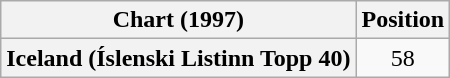<table class="wikitable plainrowheaders" style="text-align:center">
<tr>
<th>Chart (1997)</th>
<th>Position</th>
</tr>
<tr>
<th scope="row">Iceland (Íslenski Listinn Topp 40)</th>
<td>58</td>
</tr>
</table>
